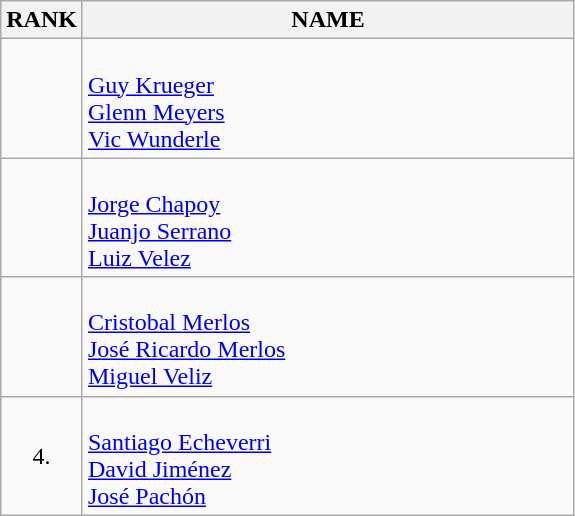<table class="wikitable">
<tr>
<th>RANK</th>
<th style="width: 20em">NAME</th>
</tr>
<tr>
<td align="center"></td>
<td><br><a href='#'>Guy Krueger</a><br><a href='#'>Glenn Meyers</a><br><a href='#'>Vic Wunderle</a></td>
</tr>
<tr>
<td align="center"></td>
<td><br><a href='#'>Jorge Chapoy</a><br><a href='#'>Juanjo Serrano</a><br><a href='#'>Luiz Velez</a></td>
</tr>
<tr>
<td align="center"></td>
<td><br><a href='#'>Cristobal Merlos</a><br><a href='#'>José Ricardo Merlos</a><br><a href='#'>Miguel Veliz</a></td>
</tr>
<tr>
<td align="center">4.</td>
<td><br><a href='#'>Santiago Echeverri</a><br><a href='#'>David Jiménez</a><br><a href='#'>José Pachón</a></td>
</tr>
</table>
